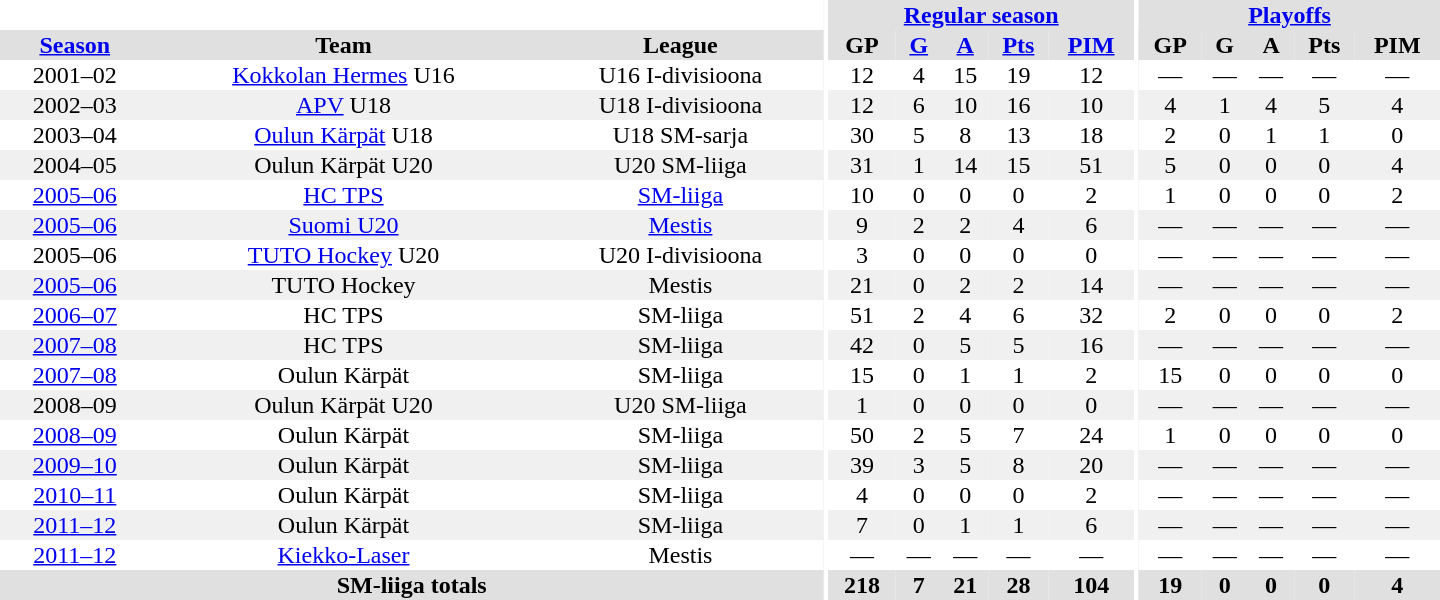<table border="0" cellpadding="1" cellspacing="0" style="text-align:center; width:60em">
<tr bgcolor="#e0e0e0">
<th colspan="3" bgcolor="#ffffff"></th>
<th rowspan="99" bgcolor="#ffffff"></th>
<th colspan="5"><a href='#'>Regular season</a></th>
<th rowspan="99" bgcolor="#ffffff"></th>
<th colspan="5"><a href='#'>Playoffs</a></th>
</tr>
<tr bgcolor="#e0e0e0">
<th><a href='#'>Season</a></th>
<th>Team</th>
<th>League</th>
<th>GP</th>
<th><a href='#'>G</a></th>
<th><a href='#'>A</a></th>
<th><a href='#'>Pts</a></th>
<th><a href='#'>PIM</a></th>
<th>GP</th>
<th>G</th>
<th>A</th>
<th>Pts</th>
<th>PIM</th>
</tr>
<tr>
<td>2001–02</td>
<td><a href='#'>Kokkolan Hermes</a> U16</td>
<td>U16 I-divisioona</td>
<td>12</td>
<td>4</td>
<td>15</td>
<td>19</td>
<td>12</td>
<td>—</td>
<td>—</td>
<td>—</td>
<td>—</td>
<td>—</td>
</tr>
<tr bgcolor="#f0f0f0">
<td>2002–03</td>
<td><a href='#'>APV</a> U18</td>
<td>U18 I-divisioona</td>
<td>12</td>
<td>6</td>
<td>10</td>
<td>16</td>
<td>10</td>
<td>4</td>
<td>1</td>
<td>4</td>
<td>5</td>
<td>4</td>
</tr>
<tr>
<td>2003–04</td>
<td><a href='#'>Oulun Kärpät</a> U18</td>
<td>U18 SM-sarja</td>
<td>30</td>
<td>5</td>
<td>8</td>
<td>13</td>
<td>18</td>
<td>2</td>
<td>0</td>
<td>1</td>
<td>1</td>
<td>0</td>
</tr>
<tr bgcolor="#f0f0f0">
<td>2004–05</td>
<td>Oulun Kärpät U20</td>
<td>U20 SM-liiga</td>
<td>31</td>
<td>1</td>
<td>14</td>
<td>15</td>
<td>51</td>
<td>5</td>
<td>0</td>
<td>0</td>
<td>0</td>
<td>4</td>
</tr>
<tr>
<td><a href='#'>2005–06</a></td>
<td><a href='#'>HC TPS</a></td>
<td><a href='#'>SM-liiga</a></td>
<td>10</td>
<td>0</td>
<td>0</td>
<td>0</td>
<td>2</td>
<td>1</td>
<td>0</td>
<td>0</td>
<td>0</td>
<td>2</td>
</tr>
<tr bgcolor="#f0f0f0">
<td><a href='#'>2005–06</a></td>
<td><a href='#'>Suomi U20</a></td>
<td><a href='#'>Mestis</a></td>
<td>9</td>
<td>2</td>
<td>2</td>
<td>4</td>
<td>6</td>
<td>—</td>
<td>—</td>
<td>—</td>
<td>—</td>
<td>—</td>
</tr>
<tr>
<td>2005–06</td>
<td><a href='#'>TUTO Hockey</a> U20</td>
<td>U20 I-divisioona</td>
<td>3</td>
<td>0</td>
<td>0</td>
<td>0</td>
<td>0</td>
<td>—</td>
<td>—</td>
<td>—</td>
<td>—</td>
<td>—</td>
</tr>
<tr bgcolor="#f0f0f0">
<td><a href='#'>2005–06</a></td>
<td>TUTO Hockey</td>
<td>Mestis</td>
<td>21</td>
<td>0</td>
<td>2</td>
<td>2</td>
<td>14</td>
<td>—</td>
<td>—</td>
<td>—</td>
<td>—</td>
<td>—</td>
</tr>
<tr>
<td><a href='#'>2006–07</a></td>
<td>HC TPS</td>
<td>SM-liiga</td>
<td>51</td>
<td>2</td>
<td>4</td>
<td>6</td>
<td>32</td>
<td>2</td>
<td>0</td>
<td>0</td>
<td>0</td>
<td>2</td>
</tr>
<tr bgcolor="#f0f0f0">
<td><a href='#'>2007–08</a></td>
<td>HC TPS</td>
<td>SM-liiga</td>
<td>42</td>
<td>0</td>
<td>5</td>
<td>5</td>
<td>16</td>
<td>—</td>
<td>—</td>
<td>—</td>
<td>—</td>
<td>—</td>
</tr>
<tr>
<td><a href='#'>2007–08</a></td>
<td>Oulun Kärpät</td>
<td>SM-liiga</td>
<td>15</td>
<td>0</td>
<td>1</td>
<td>1</td>
<td>2</td>
<td>15</td>
<td>0</td>
<td>0</td>
<td>0</td>
<td>0</td>
</tr>
<tr bgcolor="#f0f0f0">
<td>2008–09</td>
<td>Oulun Kärpät U20</td>
<td>U20 SM-liiga</td>
<td>1</td>
<td>0</td>
<td>0</td>
<td>0</td>
<td>0</td>
<td>—</td>
<td>—</td>
<td>—</td>
<td>—</td>
<td>—</td>
</tr>
<tr>
<td><a href='#'>2008–09</a></td>
<td>Oulun Kärpät</td>
<td>SM-liiga</td>
<td>50</td>
<td>2</td>
<td>5</td>
<td>7</td>
<td>24</td>
<td>1</td>
<td>0</td>
<td>0</td>
<td>0</td>
<td>0</td>
</tr>
<tr bgcolor="#f0f0f0">
<td><a href='#'>2009–10</a></td>
<td>Oulun Kärpät</td>
<td>SM-liiga</td>
<td>39</td>
<td>3</td>
<td>5</td>
<td>8</td>
<td>20</td>
<td>—</td>
<td>—</td>
<td>—</td>
<td>—</td>
<td>—</td>
</tr>
<tr>
<td><a href='#'>2010–11</a></td>
<td>Oulun Kärpät</td>
<td>SM-liiga</td>
<td>4</td>
<td>0</td>
<td>0</td>
<td>0</td>
<td>2</td>
<td>—</td>
<td>—</td>
<td>—</td>
<td>—</td>
<td>—</td>
</tr>
<tr bgcolor="#f0f0f0">
<td><a href='#'>2011–12</a></td>
<td>Oulun Kärpät</td>
<td>SM-liiga</td>
<td>7</td>
<td>0</td>
<td>1</td>
<td>1</td>
<td>6</td>
<td>—</td>
<td>—</td>
<td>—</td>
<td>—</td>
<td>—</td>
</tr>
<tr>
<td><a href='#'>2011–12</a></td>
<td><a href='#'>Kiekko-Laser</a></td>
<td>Mestis</td>
<td>—</td>
<td>—</td>
<td>—</td>
<td>—</td>
<td>—</td>
<td>—</td>
<td>—</td>
<td>—</td>
<td>—</td>
<td>—</td>
</tr>
<tr>
</tr>
<tr ALIGN="center" bgcolor="#e0e0e0">
<th colspan="3">SM-liiga totals</th>
<th ALIGN="center">218</th>
<th ALIGN="center">7</th>
<th ALIGN="center">21</th>
<th ALIGN="center">28</th>
<th ALIGN="center">104</th>
<th ALIGN="center">19</th>
<th ALIGN="center">0</th>
<th ALIGN="center">0</th>
<th ALIGN="center">0</th>
<th ALIGN="center">4</th>
</tr>
</table>
